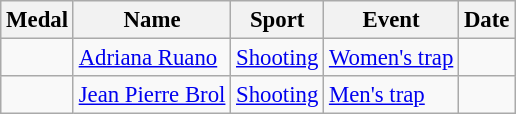<table class="wikitable sortable" style="font-size: 95%;">
<tr>
<th>Medal</th>
<th>Name</th>
<th>Sport</th>
<th>Event</th>
<th>Date</th>
</tr>
<tr>
<td></td>
<td><a href='#'>Adriana Ruano</a></td>
<td><a href='#'>Shooting</a></td>
<td><a href='#'>Women's trap</a></td>
<td></td>
</tr>
<tr>
<td></td>
<td><a href='#'>Jean Pierre Brol</a></td>
<td><a href='#'>Shooting</a></td>
<td><a href='#'>Men's trap</a></td>
<td></td>
</tr>
</table>
